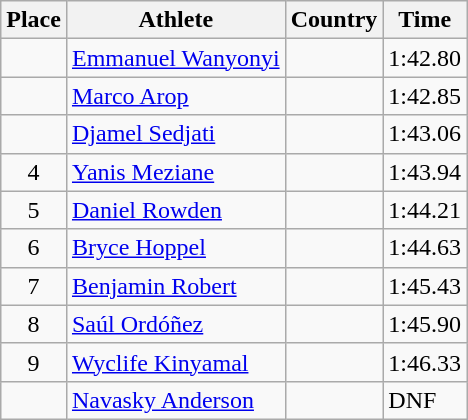<table class="wikitable">
<tr>
<th>Place</th>
<th>Athlete</th>
<th>Country</th>
<th>Time</th>
</tr>
<tr>
<td align=center></td>
<td><a href='#'>Emmanuel Wanyonyi</a></td>
<td></td>
<td>1:42.80</td>
</tr>
<tr>
<td align=center></td>
<td><a href='#'>Marco Arop</a></td>
<td></td>
<td>1:42.85</td>
</tr>
<tr>
<td align=center></td>
<td><a href='#'>Djamel Sedjati</a></td>
<td></td>
<td>1:43.06</td>
</tr>
<tr>
<td align=center>4</td>
<td><a href='#'>Yanis Meziane</a></td>
<td></td>
<td>1:43.94</td>
</tr>
<tr>
<td align=center>5</td>
<td><a href='#'>Daniel Rowden</a></td>
<td></td>
<td>1:44.21</td>
</tr>
<tr>
<td align=center>6</td>
<td><a href='#'>Bryce Hoppel</a></td>
<td></td>
<td>1:44.63</td>
</tr>
<tr>
<td align=center>7</td>
<td><a href='#'>Benjamin Robert</a></td>
<td></td>
<td>1:45.43</td>
</tr>
<tr>
<td align=center>8</td>
<td><a href='#'>Saúl Ordóñez</a></td>
<td></td>
<td>1:45.90</td>
</tr>
<tr>
<td align=center>9</td>
<td><a href='#'>Wyclife Kinyamal</a></td>
<td></td>
<td>1:46.33</td>
</tr>
<tr>
<td align=center></td>
<td><a href='#'>Navasky Anderson</a></td>
<td></td>
<td>DNF</td>
</tr>
</table>
